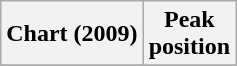<table class="wikitable sortable">
<tr>
<th>Chart (2009)</th>
<th>Peak<br>position</th>
</tr>
<tr>
</tr>
</table>
